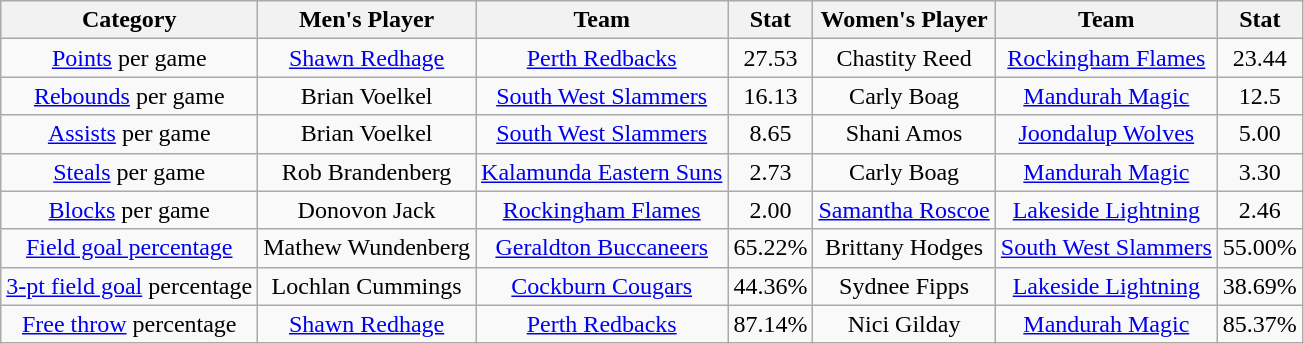<table class="wikitable" style="text-align:center">
<tr>
<th>Category</th>
<th>Men's Player</th>
<th>Team</th>
<th>Stat</th>
<th>Women's Player</th>
<th>Team</th>
<th>Stat</th>
</tr>
<tr>
<td><a href='#'>Points</a> per game</td>
<td><a href='#'>Shawn Redhage</a></td>
<td><a href='#'>Perth Redbacks</a></td>
<td>27.53</td>
<td>Chastity Reed</td>
<td><a href='#'>Rockingham Flames</a></td>
<td>23.44</td>
</tr>
<tr>
<td><a href='#'>Rebounds</a> per game</td>
<td>Brian Voelkel</td>
<td><a href='#'>South West Slammers</a></td>
<td>16.13</td>
<td>Carly Boag</td>
<td><a href='#'>Mandurah Magic</a></td>
<td>12.5</td>
</tr>
<tr>
<td><a href='#'>Assists</a> per game</td>
<td>Brian Voelkel</td>
<td><a href='#'>South West Slammers</a></td>
<td>8.65</td>
<td>Shani Amos</td>
<td><a href='#'>Joondalup Wolves</a></td>
<td>5.00</td>
</tr>
<tr>
<td><a href='#'>Steals</a> per game</td>
<td>Rob Brandenberg</td>
<td><a href='#'>Kalamunda Eastern Suns</a></td>
<td>2.73</td>
<td>Carly Boag</td>
<td><a href='#'>Mandurah Magic</a></td>
<td>3.30</td>
</tr>
<tr>
<td><a href='#'>Blocks</a> per game</td>
<td>Donovon Jack</td>
<td><a href='#'>Rockingham Flames</a></td>
<td>2.00</td>
<td><a href='#'>Samantha Roscoe</a></td>
<td><a href='#'>Lakeside Lightning</a></td>
<td>2.46</td>
</tr>
<tr>
<td><a href='#'>Field goal percentage</a></td>
<td>Mathew Wundenberg</td>
<td><a href='#'>Geraldton Buccaneers</a></td>
<td>65.22%</td>
<td>Brittany Hodges</td>
<td><a href='#'>South West Slammers</a></td>
<td>55.00%</td>
</tr>
<tr>
<td><a href='#'>3-pt field goal</a> percentage</td>
<td>Lochlan Cummings</td>
<td><a href='#'>Cockburn Cougars</a></td>
<td>44.36%</td>
<td>Sydnee Fipps</td>
<td><a href='#'>Lakeside Lightning</a></td>
<td>38.69%</td>
</tr>
<tr>
<td><a href='#'>Free throw</a> percentage</td>
<td><a href='#'>Shawn Redhage</a></td>
<td><a href='#'>Perth Redbacks</a></td>
<td>87.14%</td>
<td>Nici Gilday</td>
<td><a href='#'>Mandurah Magic</a></td>
<td>85.37%</td>
</tr>
</table>
